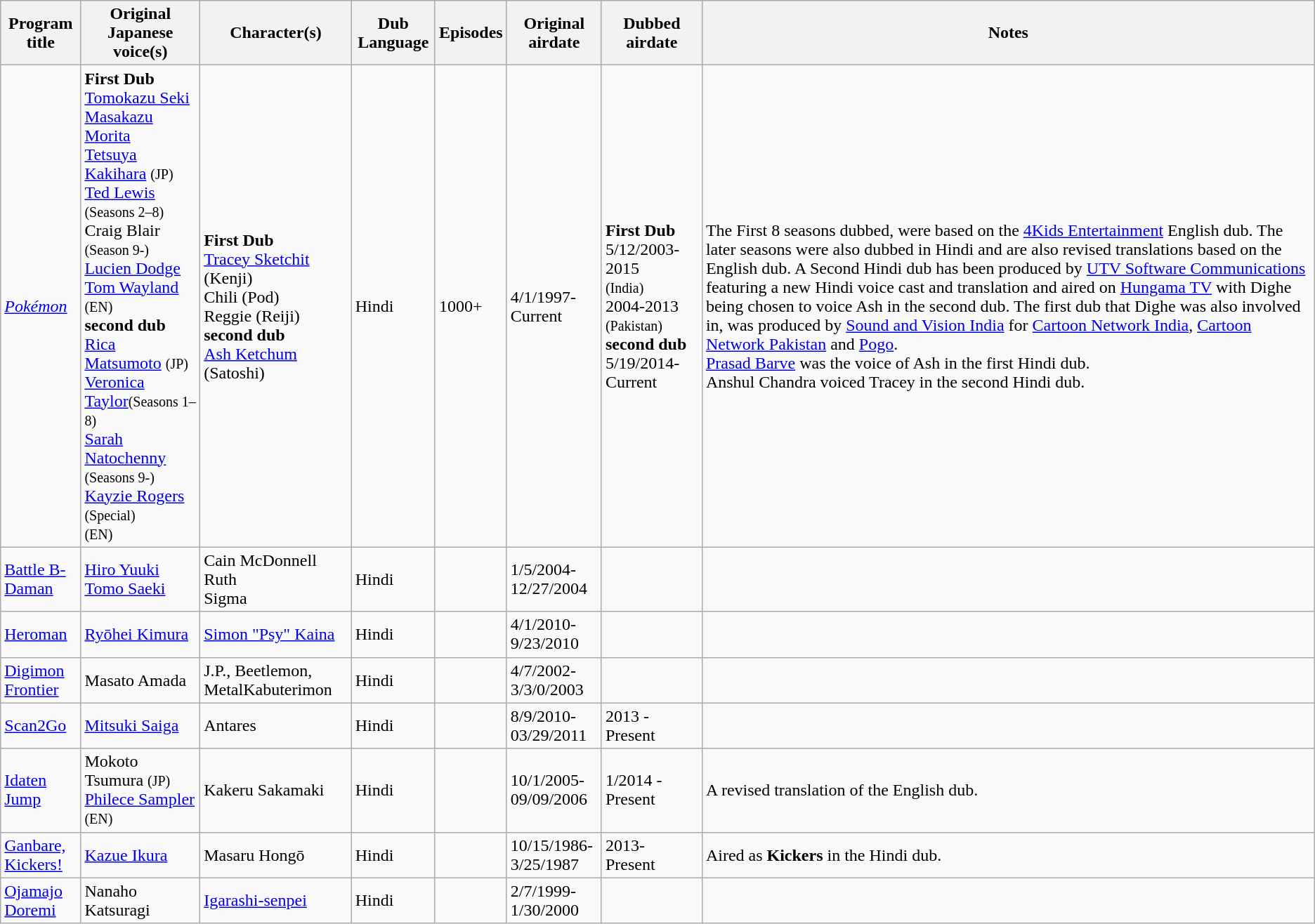<table class="wikitable">
<tr>
<th>Program title</th>
<th>Original Japanese voice(s)</th>
<th>Character(s)</th>
<th>Dub Language</th>
<th>Episodes</th>
<th>Original airdate</th>
<th>Dubbed airdate</th>
<th>Notes</th>
</tr>
<tr>
<td><a href='#'><em>Pokémon</em></a></td>
<td><strong>First Dub</strong><br> <a href='#'>Tomokazu Seki</a> <br> <a href='#'>Masakazu Morita</a> <br> <a href='#'>Tetsuya Kakihara</a> <small>(JP)</small><br><a href='#'>Ted Lewis</a> <small>(Seasons 2–8)</small><br>Craig Blair <small>(Season 9-)</small> <br> <a href='#'>Lucien Dodge</a> <br> <a href='#'>Tom Wayland</a> <small>(EN)</small> <br> <strong>second dub</strong> <a href='#'>Rica Matsumoto</a> <small>(JP)</small> <br> <a href='#'>Veronica Taylor</a><small>(Seasons 1–8)</small><br> <a href='#'>Sarah Natochenny</a> <small>(Seasons 9-)</small> <br> <a href='#'>Kayzie Rogers</a> <small>(Special)</small> <br> <small>(EN)</small></td>
<td><strong>First Dub</strong> <br> <a href='#'>Tracey Sketchit</a> (Kenji) <br> Chili (Pod) <br> Reggie (Reiji) <br> <strong>second dub</strong> <br> <a href='#'>Ash Ketchum</a> (Satoshi)</td>
<td>Hindi</td>
<td>1000+</td>
<td>4/1/1997-Current</td>
<td><strong>First Dub</strong> 5/12/2003-2015<br><small>(India)</small><br>2004-2013<br><small>(Pakistan)</small> <br> <strong>second dub</strong> 5/19/2014-Current</td>
<td>The First 8 seasons dubbed, were based on the <a href='#'>4Kids Entertainment</a> English dub. The later seasons were also dubbed in Hindi and are also revised translations based on the English dub. A Second Hindi dub has been produced by <a href='#'>UTV Software Communications</a> featuring a new Hindi voice cast and translation and aired on <a href='#'>Hungama TV</a> with Dighe being chosen to voice Ash in the second dub. The first dub that Dighe was also involved in, was produced by <a href='#'>Sound and Vision India</a> for <a href='#'>Cartoon Network India</a>, <a href='#'>Cartoon Network Pakistan</a> and <a href='#'>Pogo</a>. <br><a href='#'>Prasad Barve</a> was the voice of Ash in the first Hindi dub. <br>Anshul Chandra voiced Tracey in the second Hindi dub.</td>
</tr>
<tr>
<td><a href='#'>Battle B-Daman</a></td>
<td><a href='#'>Hiro Yuuki</a><br><a href='#'>Tomo Saeki</a></td>
<td>Cain McDonnell Ruth<br>Sigma</td>
<td>Hindi</td>
<td></td>
<td>1/5/2004-<br>12/27/2004</td>
<td></td>
<td></td>
</tr>
<tr>
<td><a href='#'>Heroman</a></td>
<td><a href='#'>Ryōhei Kimura</a></td>
<td><a href='#'>Simon "Psy" Kaina</a></td>
<td>Hindi</td>
<td></td>
<td>4/1/2010-<br>9/23/2010</td>
<td></td>
<td></td>
</tr>
<tr>
<td><a href='#'>Digimon Frontier</a></td>
<td>Masato Amada</td>
<td>J.P., Beetlemon, MetalKabuterimon</td>
<td>Hindi</td>
<td></td>
<td>4/7/2002-<br>3/3/0/2003</td>
<td></td>
<td></td>
</tr>
<tr>
<td><a href='#'>Scan2Go</a></td>
<td><a href='#'>Mitsuki Saiga</a></td>
<td>Antares</td>
<td>Hindi</td>
<td></td>
<td>8/9/2010-<br> 03/29/2011</td>
<td>2013 - Present</td>
<td></td>
</tr>
<tr>
<td><a href='#'>Idaten Jump</a></td>
<td>Mokoto Tsumura <small>(JP)</small> <br> <a href='#'>Philece Sampler</a> <small>(EN)</small></td>
<td>Kakeru Sakamaki</td>
<td>Hindi</td>
<td></td>
<td>10/1/2005-<br> 09/09/2006</td>
<td>1/2014 - Present</td>
<td>A revised translation of the English dub.</td>
</tr>
<tr>
<td><a href='#'>Ganbare, Kickers!</a></td>
<td><a href='#'>Kazue Ikura</a></td>
<td>Masaru Hongō</td>
<td>Hindi</td>
<td></td>
<td>10/15/1986-<br>3/25/1987</td>
<td>2013-<br>Present</td>
<td>Aired as <strong>Kickers</strong> in the Hindi dub.</td>
</tr>
<tr>
<td><a href='#'>Ojamajo Doremi</a></td>
<td>Nanaho Katsuragi</td>
<td><a href='#'>Igarashi-senpei</a></td>
<td>Hindi</td>
<td></td>
<td>2/7/1999-<br>1/30/2000</td>
<td></td>
<td></td>
</tr>
</table>
